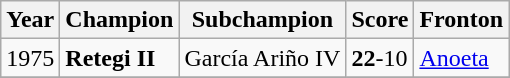<table class="wikitable">
<tr>
<th>Year</th>
<th>Champion</th>
<th>Subchampion</th>
<th>Score</th>
<th>Fronton</th>
</tr>
<tr>
<td>1975</td>
<td><strong>Retegi II</strong></td>
<td>García Ariño IV</td>
<td><strong>22</strong>-10</td>
<td><a href='#'>Anoeta</a></td>
</tr>
<tr>
</tr>
</table>
